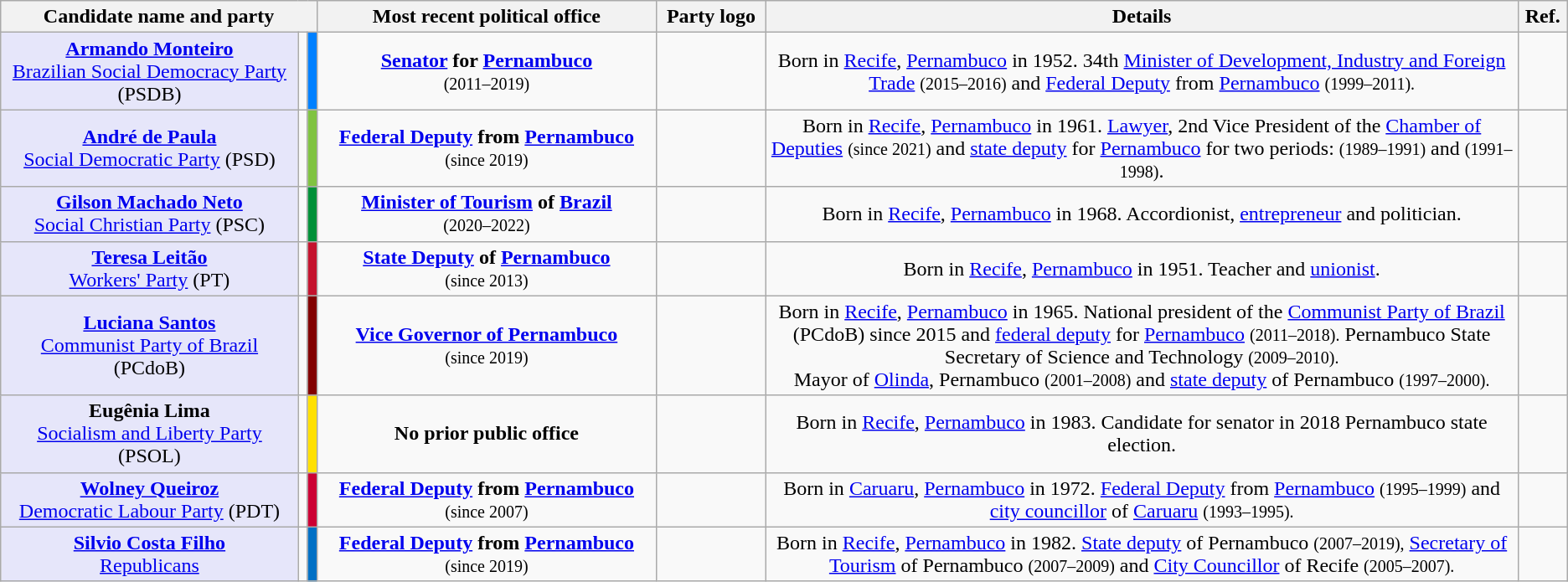<table class="wikitable" style="text-align:center;">
<tr>
<th colspan="3" style="width:20%;">Candidate name and party</th>
<th>Most recent political office</th>
<th>Party logo</th>
<th style="width:48%;">Details</th>
<th>Ref.</th>
</tr>
<tr>
<td style="background:lavender;"><a href='#'><strong>Armando Monteiro</strong></a><br><a href='#'>Brazilian Social Democracy Party</a> (PSDB)</td>
<td></td>
<td style="background-color:#0080FF;"></td>
<td><strong><a href='#'>Senator</a> for <a href='#'>Pernambuco</a></strong><br><small>(2011–2019)</small></td>
<td></td>
<td>Born in <a href='#'>Recife</a>, <a href='#'>Pernambuco</a> in 1952. 34th <a href='#'>Minister of Development, Industry and Foreign Trade</a> <small>(2015–2016)</small> and <a href='#'>Federal Deputy</a> from <a href='#'>Pernambuco</a> <small>(1999–2011).</small></td>
<td></td>
</tr>
<tr>
<td style="background:lavender;"><strong><a href='#'>André de Paula</a></strong><br><a href='#'>Social Democratic Party</a> (PSD)</td>
<td></td>
<td style="background-color:#80c341;"></td>
<td><strong><a href='#'>Federal Deputy</a> from <a href='#'>Pernambuco</a></strong><br><small>(since 2019)</small></td>
<td></td>
<td>Born in <a href='#'>Recife</a>, <a href='#'>Pernambuco</a> in 1961. <a href='#'>Lawyer</a>, 2nd Vice President of the <a href='#'>Chamber of Deputies</a> <small>(since 2021)</small> and <a href='#'>state deputy</a> for <a href='#'>Pernambuco</a> for two periods: <small>(1989–1991)</small> and <small>(1991–1998)</small>.</td>
<td></td>
</tr>
<tr>
<td style="background:lavender;"><strong><a href='#'>Gilson Machado Neto</a></strong><br><a href='#'>Social Christian Party</a> (PSC)</td>
<td></td>
<td style="background-color:#009038;"></td>
<td><strong><a href='#'>Minister of Tourism</a> of <a href='#'>Brazil</a></strong><br><small>(2020–2022)</small></td>
<td></td>
<td>Born in <a href='#'>Recife</a>, <a href='#'>Pernambuco</a> in 1968. Accordionist, <a href='#'>entrepreneur</a> and politician.</td>
<td></td>
</tr>
<tr>
<td style="background:lavender;"><strong><a href='#'>Teresa Leitão</a></strong><br><a href='#'>Workers' Party</a> (PT)</td>
<td></td>
<td style="background-color:#c4122d;"></td>
<td><strong><a href='#'>State Deputy</a> of <a href='#'>Pernambuco</a></strong><br><small>(since 2013)</small></td>
<td></td>
<td>Born in <a href='#'>Recife</a>, <a href='#'>Pernambuco</a> in 1951. Teacher and <a href='#'>unionist</a>.</td>
<td></td>
</tr>
<tr>
<td style="background:lavender;"><strong><a href='#'>Luciana Santos</a></strong><br><a href='#'>Communist Party of Brazil</a> (PCdoB)</td>
<td></td>
<td style="background-color:#820000;"></td>
<td><strong><a href='#'>Vice Governor of Pernambuco</a></strong><br><small>(since 2019)</small></td>
<td></td>
<td>Born in <a href='#'>Recife</a>, <a href='#'>Pernambuco</a> in 1965. National president of the <a href='#'>Communist Party of Brazil</a> (PCdoB) since 2015 and <a href='#'>federal deputy</a> for <a href='#'>Pernambuco</a> <small>(2011–2018).</small> Pernambuco State Secretary of Science and Technology <small>(2009–2010).</small><br>Mayor of <a href='#'>Olinda</a>, Pernambuco <small>(2001–2008)</small> and <a href='#'>state deputy</a> of Pernambuco <small>(1997–2000).</small></td>
<td></td>
</tr>
<tr>
<td style="background:lavender;"><strong>Eugênia Lima</strong><br><a href='#'>Socialism and Liberty Party</a> (PSOL)</td>
<td></td>
<td style="background-color:#FFE000;"></td>
<td><strong>No prior public office</strong></td>
<td></td>
<td>Born in <a href='#'>Recife</a>, <a href='#'>Pernambuco</a> in 1983. Candidate for senator in 2018 Pernambuco state election.</td>
<td></td>
</tr>
<tr>
<td style="background:lavender;"><strong><a href='#'>Wolney Queiroz</a></strong><br><a href='#'>Democratic Labour Party</a> (PDT)</td>
<td></td>
<td style="background-color:#CC0033;"></td>
<td><strong><a href='#'>Federal Deputy</a> from <a href='#'>Pernambuco</a></strong><br><small>(since 2007)</small></td>
<td></td>
<td>Born in <a href='#'>Caruaru</a>, <a href='#'>Pernambuco</a> in 1972. <a href='#'>Federal Deputy</a> from <a href='#'>Pernambuco</a> <small>(1995–1999)</small> and <a href='#'>city councillor</a> of <a href='#'>Caruaru</a> <small>(1993–1995).</small></td>
<td></td>
</tr>
<tr>
<td style="background:lavender;"><strong><a href='#'>Silvio Costa Filho</a></strong><br><a href='#'>Republicans</a></td>
<td></td>
<td style="background-color:#0070C5;"></td>
<td><strong><a href='#'>Federal Deputy</a> from <a href='#'>Pernambuco</a></strong><br><small>(since 2019)</small></td>
<td></td>
<td>Born in <a href='#'>Recife</a>, <a href='#'>Pernambuco</a> in 1982. <a href='#'>State deputy</a> of Pernambuco <small>(2007–2019),</small>  <a href='#'>Secretary of Tourism</a> of Pernambuco <small>(2007–2009)</small> and <a href='#'>City Councillor</a> of Recife <small>(2005–2007).</small></td>
<td></td>
</tr>
</table>
